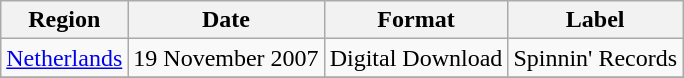<table class=wikitable>
<tr>
<th>Region</th>
<th>Date</th>
<th>Format</th>
<th>Label</th>
</tr>
<tr>
<td><a href='#'>Netherlands</a></td>
<td>19 November 2007</td>
<td>Digital Download</td>
<td>Spinnin' Records</td>
</tr>
<tr>
</tr>
</table>
